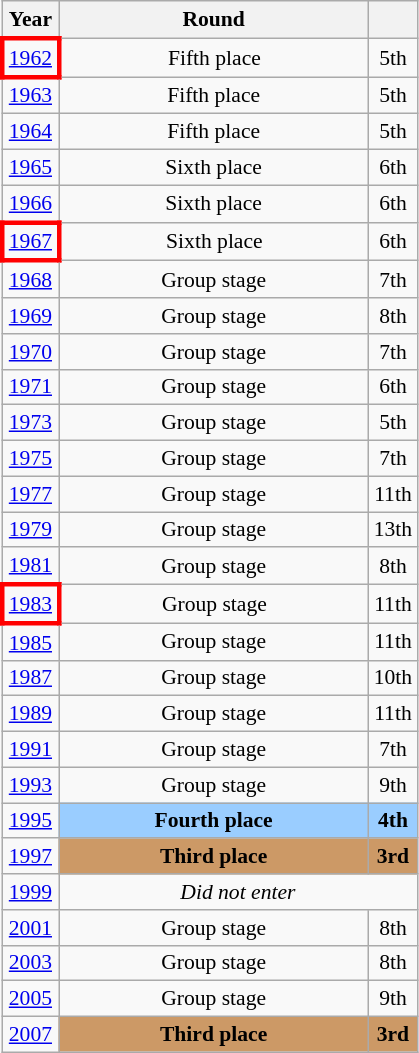<table class="wikitable" style="text-align: center; font-size:90%">
<tr>
<th>Year</th>
<th style="width:200px">Round</th>
<th></th>
</tr>
<tr>
<td style="border: 3px solid red"><a href='#'>1962</a></td>
<td>Fifth place</td>
<td>5th</td>
</tr>
<tr>
<td><a href='#'>1963</a></td>
<td>Fifth place</td>
<td>5th</td>
</tr>
<tr>
<td><a href='#'>1964</a></td>
<td>Fifth place</td>
<td>5th</td>
</tr>
<tr>
<td><a href='#'>1965</a></td>
<td>Sixth place</td>
<td>6th</td>
</tr>
<tr>
<td><a href='#'>1966</a></td>
<td>Sixth place</td>
<td>6th</td>
</tr>
<tr>
<td style="border: 3px solid red"><a href='#'>1967</a></td>
<td>Sixth place</td>
<td>6th</td>
</tr>
<tr>
<td><a href='#'>1968</a></td>
<td>Group stage</td>
<td>7th</td>
</tr>
<tr>
<td><a href='#'>1969</a></td>
<td>Group stage</td>
<td>8th</td>
</tr>
<tr>
<td><a href='#'>1970</a></td>
<td>Group stage</td>
<td>7th</td>
</tr>
<tr>
<td><a href='#'>1971</a></td>
<td>Group stage</td>
<td>6th</td>
</tr>
<tr>
<td><a href='#'>1973</a></td>
<td>Group stage</td>
<td>5th</td>
</tr>
<tr>
<td><a href='#'>1975</a></td>
<td>Group stage</td>
<td>7th</td>
</tr>
<tr>
<td><a href='#'>1977</a></td>
<td>Group stage</td>
<td>11th</td>
</tr>
<tr>
<td><a href='#'>1979</a></td>
<td>Group stage</td>
<td>13th</td>
</tr>
<tr>
<td><a href='#'>1981</a></td>
<td>Group stage</td>
<td>8th</td>
</tr>
<tr>
<td style="border: 3px solid red"><a href='#'>1983</a></td>
<td>Group stage</td>
<td>11th</td>
</tr>
<tr>
<td><a href='#'>1985</a></td>
<td>Group stage</td>
<td>11th</td>
</tr>
<tr>
<td><a href='#'>1987</a></td>
<td>Group stage</td>
<td>10th</td>
</tr>
<tr>
<td><a href='#'>1989</a></td>
<td>Group stage</td>
<td>11th</td>
</tr>
<tr>
<td><a href='#'>1991</a></td>
<td>Group stage</td>
<td>7th</td>
</tr>
<tr>
<td><a href='#'>1993</a></td>
<td>Group stage</td>
<td>9th</td>
</tr>
<tr>
<td><a href='#'>1995</a></td>
<td bgcolor="9acdff"><strong>Fourth place</strong></td>
<td bgcolor="9acdff"><strong>4th</strong></td>
</tr>
<tr>
<td><a href='#'>1997</a></td>
<td bgcolor="cc9966"><strong>Third place</strong></td>
<td bgcolor="cc9966"><strong>3rd</strong></td>
</tr>
<tr>
<td><a href='#'>1999</a></td>
<td colspan="2"><em>Did not enter</em></td>
</tr>
<tr>
<td><a href='#'>2001</a></td>
<td>Group stage</td>
<td>8th</td>
</tr>
<tr>
<td><a href='#'>2003</a></td>
<td>Group stage</td>
<td>8th</td>
</tr>
<tr>
<td><a href='#'>2005</a></td>
<td>Group stage</td>
<td>9th</td>
</tr>
<tr>
<td><a href='#'>2007</a></td>
<td bgcolor="cc9966"><strong>Third place</strong></td>
<td bgcolor="cc9966"><strong>3rd</strong></td>
</tr>
</table>
